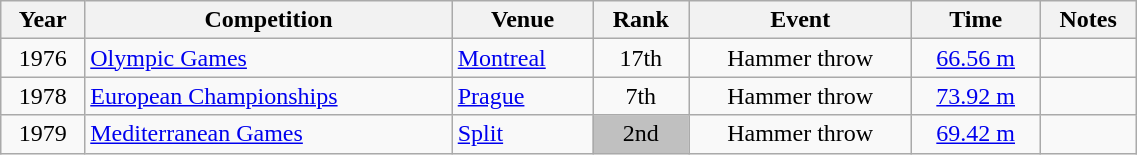<table class="wikitable" width=60% style="font-size:100%; text-align:center;">
<tr>
<th>Year</th>
<th>Competition</th>
<th>Venue</th>
<th>Rank</th>
<th>Event</th>
<th>Time</th>
<th>Notes</th>
</tr>
<tr>
<td rowspan=1>1976</td>
<td rowspan=1 align=left><a href='#'>Olympic Games</a></td>
<td rowspan=1 align=left> <a href='#'>Montreal</a></td>
<td>17th</td>
<td>Hammer throw</td>
<td><a href='#'>66.56 m</a></td>
<td></td>
</tr>
<tr>
<td rowspan=1>1978</td>
<td rowspan=1 align=left><a href='#'>European Championships</a></td>
<td rowspan=1 align=left> <a href='#'>Prague</a></td>
<td>7th</td>
<td>Hammer throw</td>
<td><a href='#'>73.92 m</a></td>
<td></td>
</tr>
<tr>
<td rowspan=1>1979</td>
<td rowspan=1 align=left><a href='#'>Mediterranean Games</a></td>
<td rowspan=1 align=left> <a href='#'>Split</a></td>
<td bgcolor=silver>2nd</td>
<td>Hammer throw</td>
<td><a href='#'>69.42 m</a></td>
<td></td>
</tr>
</table>
